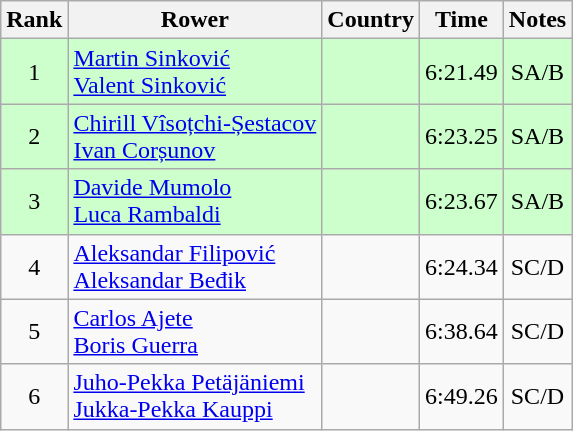<table class="wikitable" style="text-align:center">
<tr>
<th>Rank</th>
<th>Rower</th>
<th>Country</th>
<th>Time</th>
<th>Notes</th>
</tr>
<tr bgcolor=ccffcc>
<td>1</td>
<td align="left"><a href='#'>Martin Sinković</a><br><a href='#'>Valent Sinković</a></td>
<td align="left"></td>
<td>6:21.49</td>
<td>SA/B</td>
</tr>
<tr bgcolor=ccffcc>
<td>2</td>
<td align="left"><a href='#'>Chirill Vîsoțchi-Șestacov</a><br><a href='#'>Ivan Corșunov</a></td>
<td align="left"></td>
<td>6:23.25</td>
<td>SA/B</td>
</tr>
<tr bgcolor=ccffcc>
<td>3</td>
<td align="left"><a href='#'>Davide Mumolo</a><br><a href='#'>Luca Rambaldi</a></td>
<td align="left"></td>
<td>6:23.67</td>
<td>SA/B</td>
</tr>
<tr>
<td>4</td>
<td align="left"><a href='#'>Aleksandar Filipović</a><br><a href='#'>Aleksandar Beđik</a></td>
<td align="left"></td>
<td>6:24.34</td>
<td>SC/D</td>
</tr>
<tr>
<td>5</td>
<td align="left"><a href='#'>Carlos Ajete</a><br><a href='#'>Boris Guerra</a></td>
<td align="left"></td>
<td>6:38.64</td>
<td>SC/D</td>
</tr>
<tr>
<td>6</td>
<td align="left"><a href='#'>Juho-Pekka Petäjäniemi</a><br><a href='#'>Jukka-Pekka Kauppi</a></td>
<td align="left"></td>
<td>6:49.26</td>
<td>SC/D</td>
</tr>
</table>
